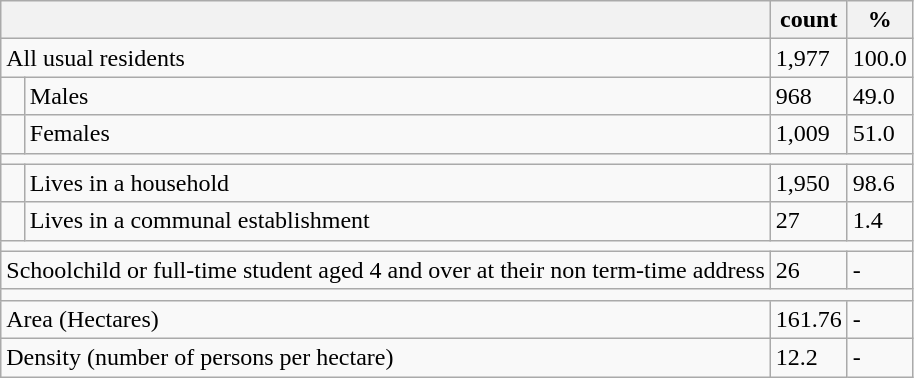<table class="wikitable">
<tr>
<th colspan="2"></th>
<th>count</th>
<th>%</th>
</tr>
<tr>
<td colspan="2">All usual residents</td>
<td>1,977</td>
<td>100.0</td>
</tr>
<tr>
<td></td>
<td>Males</td>
<td>968</td>
<td>49.0</td>
</tr>
<tr>
<td></td>
<td>Females</td>
<td>1,009</td>
<td>51.0</td>
</tr>
<tr>
<td colspan="4"></td>
</tr>
<tr>
<td></td>
<td>Lives in a household</td>
<td>1,950</td>
<td>98.6</td>
</tr>
<tr>
<td></td>
<td>Lives in a communal establishment</td>
<td>27</td>
<td>1.4</td>
</tr>
<tr>
<td colspan="4"></td>
</tr>
<tr>
<td colspan="2">Schoolchild or full-time student aged 4 and over at their non term-time address</td>
<td>26</td>
<td>-</td>
</tr>
<tr>
<td colspan="4"></td>
</tr>
<tr>
<td colspan="2">Area (Hectares)</td>
<td>161.76</td>
<td>-</td>
</tr>
<tr>
<td colspan="2">Density (number of persons per hectare)</td>
<td>12.2</td>
<td>-</td>
</tr>
</table>
